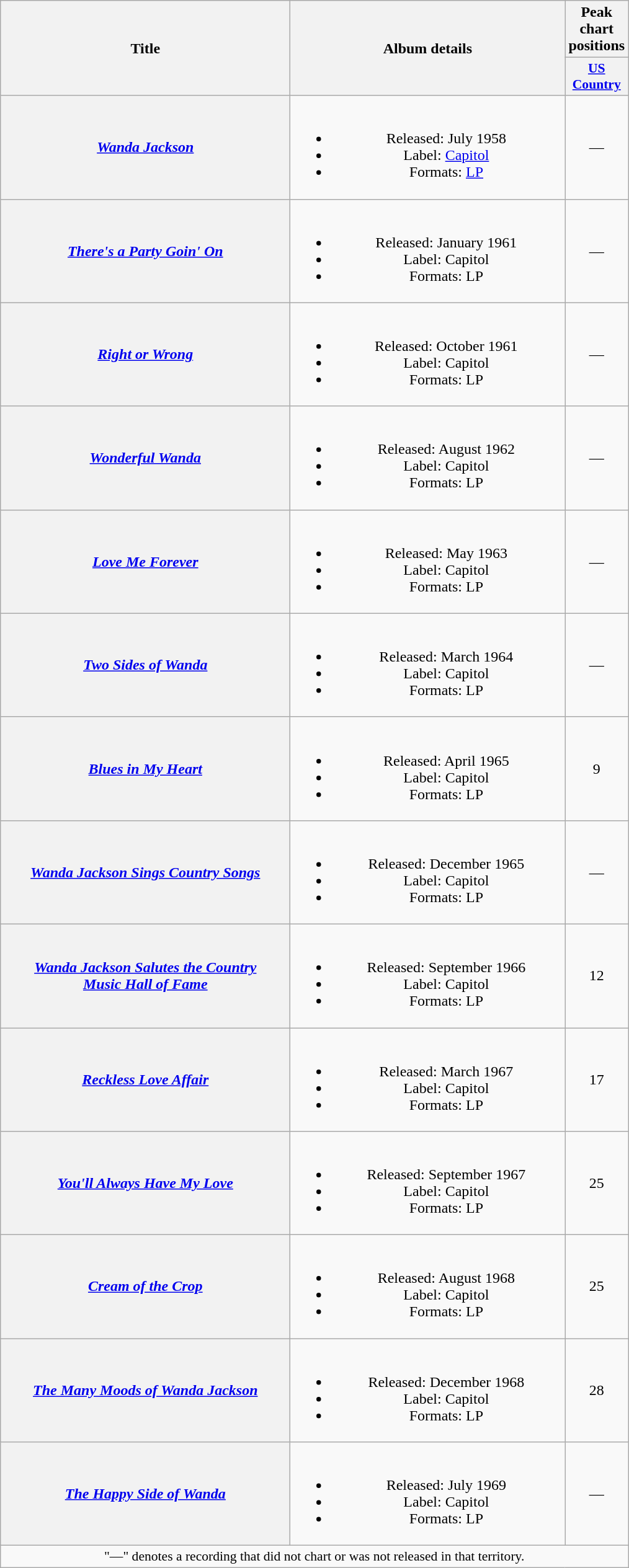<table class="wikitable plainrowheaders" style="text-align:center;" border="1">
<tr>
<th scope="col" rowspan="2" style="width:19em;">Title</th>
<th scope="col" rowspan="2" style="width:18em;">Album details</th>
<th scope="col" colspan="1">Peak<br>chart<br>positions</th>
</tr>
<tr>
<th scope="col" style="width:3em;font-size:90%;"><a href='#'>US<br>Country</a><br></th>
</tr>
<tr>
<th scope="row"><em><a href='#'>Wanda Jackson</a></em></th>
<td><br><ul><li>Released: July 1958</li><li>Label: <a href='#'>Capitol</a></li><li>Formats: <a href='#'>LP</a></li></ul></td>
<td>—</td>
</tr>
<tr>
<th scope="row"><em><a href='#'>There's a Party Goin' On</a></em></th>
<td><br><ul><li>Released: January 1961</li><li>Label: Capitol</li><li>Formats: LP</li></ul></td>
<td>—</td>
</tr>
<tr>
<th scope="row"><em><a href='#'>Right or Wrong</a></em></th>
<td><br><ul><li>Released: October 1961</li><li>Label: Capitol</li><li>Formats: LP</li></ul></td>
<td>—</td>
</tr>
<tr>
<th scope="row"><em><a href='#'>Wonderful Wanda</a></em></th>
<td><br><ul><li>Released: August 1962</li><li>Label: Capitol</li><li>Formats: LP</li></ul></td>
<td>—</td>
</tr>
<tr>
<th scope="row"><em><a href='#'>Love Me Forever</a></em></th>
<td><br><ul><li>Released: May 1963</li><li>Label: Capitol</li><li>Formats: LP</li></ul></td>
<td>—</td>
</tr>
<tr>
<th scope="row"><em><a href='#'>Two Sides of Wanda</a></em></th>
<td><br><ul><li>Released: March 1964</li><li>Label: Capitol</li><li>Formats: LP</li></ul></td>
<td>—</td>
</tr>
<tr>
<th scope="row"><em><a href='#'>Blues in My Heart</a></em></th>
<td><br><ul><li>Released: April 1965</li><li>Label: Capitol</li><li>Formats: LP</li></ul></td>
<td>9</td>
</tr>
<tr>
<th scope="row"><em><a href='#'>Wanda Jackson Sings Country Songs</a></em></th>
<td><br><ul><li>Released: December 1965</li><li>Label: Capitol</li><li>Formats: LP</li></ul></td>
<td>—</td>
</tr>
<tr>
<th scope="row"><em><a href='#'>Wanda Jackson Salutes the Country<br>Music Hall of Fame</a></em></th>
<td><br><ul><li>Released: September 1966</li><li>Label: Capitol</li><li>Formats: LP</li></ul></td>
<td>12</td>
</tr>
<tr>
<th scope="row"><em><a href='#'>Reckless Love Affair</a></em></th>
<td><br><ul><li>Released: March 1967</li><li>Label: Capitol</li><li>Formats: LP</li></ul></td>
<td>17</td>
</tr>
<tr>
<th scope="row"><em><a href='#'>You'll Always Have My Love</a></em><br></th>
<td><br><ul><li>Released: September 1967</li><li>Label: Capitol</li><li>Formats: LP</li></ul></td>
<td>25</td>
</tr>
<tr>
<th scope="row"><em><a href='#'>Cream of the Crop</a></em><br></th>
<td><br><ul><li>Released: August 1968</li><li>Label: Capitol</li><li>Formats: LP</li></ul></td>
<td>25</td>
</tr>
<tr>
<th scope="row"><em><a href='#'>The Many Moods of Wanda Jackson</a></em></th>
<td><br><ul><li>Released: December 1968</li><li>Label: Capitol</li><li>Formats: LP</li></ul></td>
<td>28</td>
</tr>
<tr>
<th scope="row"><em><a href='#'>The Happy Side of Wanda</a></em></th>
<td><br><ul><li>Released: July 1969</li><li>Label: Capitol</li><li>Formats: LP</li></ul></td>
<td>—</td>
</tr>
<tr>
<td colspan="3" style="font-size:90%">"—" denotes a recording that did not chart or was not released in that territory.</td>
</tr>
</table>
